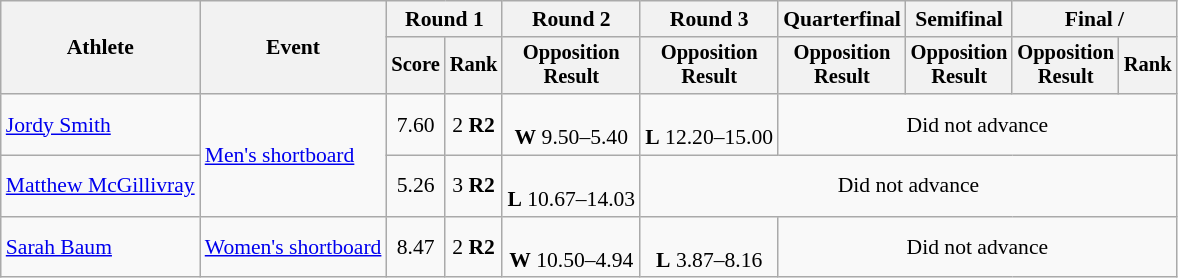<table class=wikitable style="font-size:90%">
<tr>
<th rowspan=2>Athlete</th>
<th rowspan=2>Event</th>
<th colspan=2>Round 1</th>
<th>Round 2</th>
<th>Round 3</th>
<th>Quarterfinal</th>
<th>Semifinal</th>
<th colspan=2>Final / </th>
</tr>
<tr style=font-size:95%>
<th>Score</th>
<th>Rank</th>
<th>Opposition<br>Result</th>
<th>Opposition<br>Result</th>
<th>Opposition<br>Result</th>
<th>Opposition<br>Result</th>
<th>Opposition<br>Result</th>
<th>Rank</th>
</tr>
<tr align=center>
<td align=left><a href='#'>Jordy Smith</a></td>
<td align=left rowspan=2><a href='#'>Men's shortboard</a></td>
<td>7.60</td>
<td>2 <strong>R2</strong></td>
<td><br><strong>W</strong> 9.50–5.40</td>
<td><br><strong>L</strong> 12.20–15.00</td>
<td colspan="4">Did not advance</td>
</tr>
<tr align=center>
<td align=left><a href='#'>Matthew McGillivray</a></td>
<td>5.26</td>
<td>3 <strong>R2</strong></td>
<td><br><strong>L</strong> 10.67–14.03</td>
<td colspan="5">Did not advance</td>
</tr>
<tr align=center>
<td align=left><a href='#'>Sarah Baum</a></td>
<td align=left><a href='#'>Women's shortboard</a></td>
<td>8.47</td>
<td>2 <strong>R2</strong></td>
<td><br><strong>W</strong> 10.50–4.94</td>
<td><br><strong>L</strong> 3.87–8.16</td>
<td colspan="4">Did not advance</td>
</tr>
</table>
